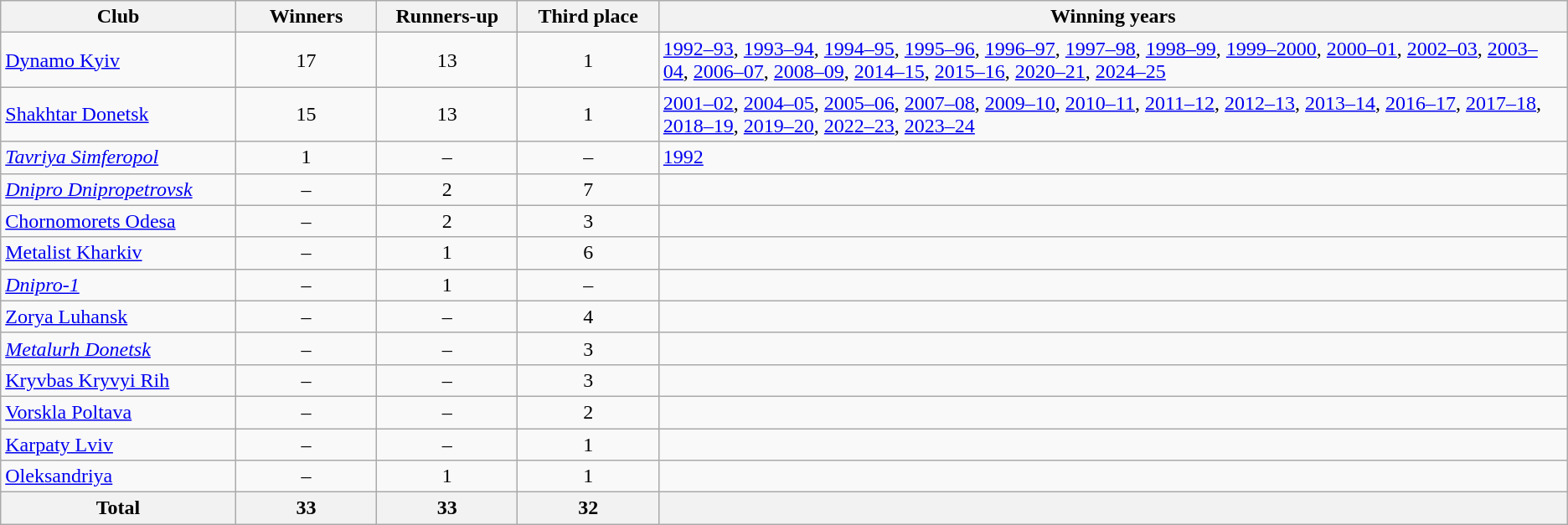<table class="wikitable">
<tr>
<th style="width:15%;">Club</th>
<th style="width:9%;">Winners</th>
<th style="width:9%;">Runners-up</th>
<th style="width:9%;">Third place</th>
<th style="width:80%;">Winning years</th>
</tr>
<tr>
<td><a href='#'>Dynamo Kyiv</a></td>
<td align=center>17</td>
<td align=center>13</td>
<td align=center>1</td>
<td><a href='#'>1992–93</a>, <a href='#'>1993–94</a>, <a href='#'>1994–95</a>, <a href='#'>1995–96</a>, <a href='#'>1996–97</a>, <a href='#'>1997–98</a>, <a href='#'>1998–99</a>, <a href='#'>1999–2000</a>, <a href='#'>2000–01</a>, <a href='#'>2002–03</a>, <a href='#'>2003–04</a>, <a href='#'>2006–07</a>, <a href='#'>2008–09</a>, <a href='#'>2014–15</a>, <a href='#'>2015–16</a>, <a href='#'>2020–21</a>, <a href='#'>2024–25</a></td>
</tr>
<tr>
<td><a href='#'>Shakhtar Donetsk</a></td>
<td align=center>15</td>
<td align=center>13</td>
<td align=center>1</td>
<td><a href='#'>2001–02</a>, <a href='#'>2004–05</a>, <a href='#'>2005–06</a>, <a href='#'>2007–08</a>, <a href='#'>2009–10</a>, <a href='#'>2010–11</a>, <a href='#'>2011–12</a>, <a href='#'>2012–13</a>, <a href='#'>2013–14</a>, <a href='#'>2016–17</a>, <a href='#'>2017–18</a>, <a href='#'>2018–19</a>, <a href='#'>2019–20</a>, <a href='#'>2022–23</a>, <a href='#'>2023–24</a></td>
</tr>
<tr>
<td><em><a href='#'>Tavriya Simferopol</a></em></td>
<td align=center>1</td>
<td align=center>–</td>
<td align=center>–</td>
<td><a href='#'>1992</a></td>
</tr>
<tr>
<td><em><a href='#'>Dnipro Dnipropetrovsk</a></em></td>
<td align=center>–</td>
<td align=center>2</td>
<td align=center>7</td>
<td></td>
</tr>
<tr>
<td><a href='#'>Chornomorets Odesa</a></td>
<td align=center>–</td>
<td align=center>2</td>
<td align=center>3</td>
<td></td>
</tr>
<tr>
<td><a href='#'>Metalist Kharkiv</a></td>
<td align=center>–</td>
<td align=center>1</td>
<td align=center>6</td>
<td></td>
</tr>
<tr>
<td><em><a href='#'>Dnipro-1</a></em></td>
<td align=center>–</td>
<td align=center>1</td>
<td align=center>–</td>
<td></td>
</tr>
<tr>
<td><a href='#'>Zorya Luhansk</a></td>
<td align="center">–</td>
<td align="center">–</td>
<td align="center">4</td>
<td></td>
</tr>
<tr>
<td><em><a href='#'>Metalurh Donetsk</a></em></td>
<td align=center>–</td>
<td align=center>–</td>
<td align=center>3</td>
<td></td>
</tr>
<tr>
<td><a href='#'>Kryvbas Kryvyi Rih</a></td>
<td align=center>–</td>
<td align=center>–</td>
<td align=center>3</td>
<td></td>
</tr>
<tr>
<td><a href='#'>Vorskla Poltava</a></td>
<td align=center>–</td>
<td align=center>–</td>
<td align=center>2</td>
<td></td>
</tr>
<tr>
<td><a href='#'>Karpaty Lviv</a></td>
<td align=center>–</td>
<td align=center>–</td>
<td align=center>1</td>
<td></td>
</tr>
<tr>
<td><a href='#'>Oleksandriya</a></td>
<td align=center>–</td>
<td align=center>1</td>
<td align=center>1</td>
<td></td>
</tr>
<tr>
<th>Total</th>
<th>33</th>
<th>33</th>
<th>32</th>
<th></th>
</tr>
</table>
